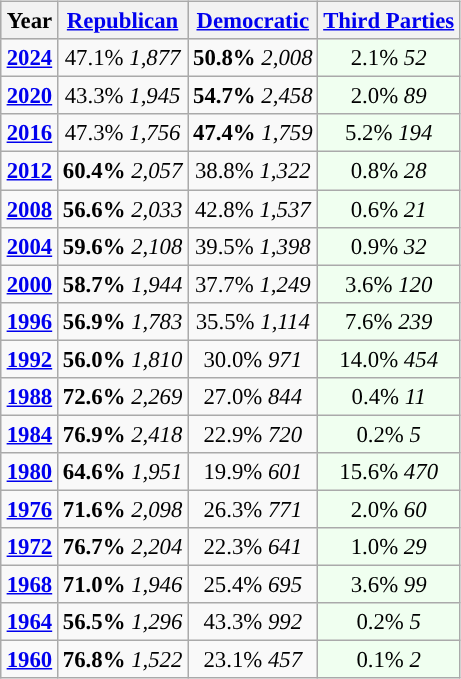<table class="wikitable" style="float:right; font-size:95%;">
<tr bgcolor=lightgrey>
<th>Year</th>
<th><a href='#'>Republican</a></th>
<th><a href='#'>Democratic</a></th>
<th><a href='#'>Third Parties</a></th>
</tr>
<tr>
<td style="text-align:center; "><strong><a href='#'>2024</a></strong></td>
<td style="text-align:center; ">47.1% <em>1,877</em></td>
<td style="text-align:center; "><strong>50.8%</strong> <em>2,008</em></td>
<td style="text-align:center; background:honeyDew;">2.1% <em>52</em></td>
</tr>
<tr>
<td style="text-align:center; "><strong><a href='#'>2020</a></strong></td>
<td style="text-align:center; ">43.3% <em>1,945</em></td>
<td style="text-align:center; "><strong>54.7%</strong> <em>2,458</em></td>
<td style="text-align:center; background:honeyDew;">2.0% <em>89</em></td>
</tr>
<tr>
<td style="text-align:center; "><strong><a href='#'>2016</a></strong></td>
<td style="text-align:center; ">47.3% <em>1,756</em></td>
<td style="text-align:center; "><strong>47.4%</strong> <em>1,759</em></td>
<td style="text-align:center; background:honeyDew;">5.2% <em>194</em></td>
</tr>
<tr>
<td style="text-align:center; "><strong><a href='#'>2012</a></strong></td>
<td style="text-align:center; "><strong>60.4%</strong> <em>2,057</em></td>
<td style="text-align:center; ">38.8% <em>1,322</em></td>
<td style="text-align:center; background:honeyDew;">0.8% <em>28</em></td>
</tr>
<tr>
<td style="text-align:center; "><strong><a href='#'>2008</a></strong></td>
<td style="text-align:center; "><strong>56.6%</strong> <em>2,033</em></td>
<td style="text-align:center; ">42.8% <em>1,537</em></td>
<td style="text-align:center; background:honeyDew;">0.6% <em>21</em></td>
</tr>
<tr>
<td style="text-align:center; "><strong><a href='#'>2004</a></strong></td>
<td style="text-align:center; "><strong>59.6%</strong> <em>2,108</em></td>
<td style="text-align:center; ">39.5% <em>1,398</em></td>
<td style="text-align:center; background:honeyDew;">0.9% <em>32</em></td>
</tr>
<tr>
<td style="text-align:center; "><strong><a href='#'>2000</a></strong></td>
<td style="text-align:center; "><strong>58.7%</strong> <em>1,944</em></td>
<td style="text-align:center; ">37.7% <em>1,249</em></td>
<td style="text-align:center; background:honeyDew;">3.6% <em>120</em></td>
</tr>
<tr>
<td style="text-align:center; "><strong><a href='#'>1996</a></strong></td>
<td style="text-align:center; "><strong>56.9%</strong> <em>1,783</em></td>
<td style="text-align:center; ">35.5% <em>1,114</em></td>
<td style="text-align:center; background:honeyDew;">7.6% <em>239</em></td>
</tr>
<tr>
<td style="text-align:center; "><strong><a href='#'>1992</a></strong></td>
<td style="text-align:center; "><strong>56.0%</strong> <em>1,810</em></td>
<td style="text-align:center; ">30.0% <em>971</em></td>
<td style="text-align:center; background:honeyDew;">14.0% <em>454</em></td>
</tr>
<tr>
<td style="text-align:center; "><strong><a href='#'>1988</a></strong></td>
<td style="text-align:center; "><strong>72.6%</strong> <em>2,269</em></td>
<td style="text-align:center; ">27.0% <em>844</em></td>
<td style="text-align:center; background:honeyDew;">0.4% <em>11</em></td>
</tr>
<tr>
<td style="text-align:center; "><strong><a href='#'>1984</a></strong></td>
<td style="text-align:center; "><strong>76.9%</strong> <em>2,418</em></td>
<td style="text-align:center; ">22.9% <em>720</em></td>
<td style="text-align:center; background:honeyDew;">0.2% <em>5</em></td>
</tr>
<tr>
<td style="text-align:center; "><strong><a href='#'>1980</a></strong></td>
<td style="text-align:center; "><strong>64.6%</strong> <em>1,951</em></td>
<td style="text-align:center; ">19.9% <em>601</em></td>
<td style="text-align:center; background:honeyDew;">15.6% <em>470</em></td>
</tr>
<tr>
<td style="text-align:center; "><strong><a href='#'>1976</a></strong></td>
<td style="text-align:center; "><strong>71.6%</strong> <em>2,098</em></td>
<td style="text-align:center; ">26.3% <em>771</em></td>
<td style="text-align:center; background:honeyDew;">2.0% <em>60</em></td>
</tr>
<tr>
<td style="text-align:center; "><strong><a href='#'>1972</a></strong></td>
<td style="text-align:center; "><strong>76.7%</strong> <em>2,204</em></td>
<td style="text-align:center; ">22.3% <em>641</em></td>
<td style="text-align:center; background:honeyDew;">1.0% <em>29</em></td>
</tr>
<tr>
<td style="text-align:center; "><strong><a href='#'>1968</a></strong></td>
<td style="text-align:center; "><strong>71.0%</strong> <em>1,946</em></td>
<td style="text-align:center; ">25.4% <em>695</em></td>
<td style="text-align:center; background:honeyDew;">3.6% <em>99</em></td>
</tr>
<tr>
<td style="text-align:center; "><strong><a href='#'>1964</a></strong></td>
<td style="text-align:center; "><strong>56.5%</strong> <em>1,296</em></td>
<td style="text-align:center; ">43.3% <em>992</em></td>
<td style="text-align:center; background:honeyDew;">0.2% <em>5</em></td>
</tr>
<tr>
<td style="text-align:center; "><strong><a href='#'>1960</a></strong></td>
<td style="text-align:center; "><strong>76.8%</strong> <em>1,522</em></td>
<td style="text-align:center; ">23.1% <em>457</em></td>
<td style="text-align:center; background:honeyDew;">0.1% <em>2</em></td>
</tr>
</table>
